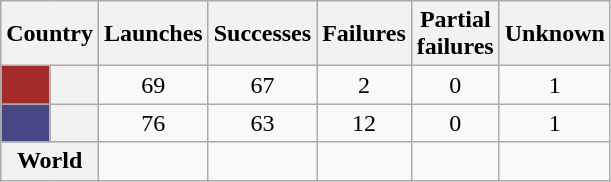<table class="wikitable sortable" style="text-align:center;">
<tr>
<th scope=col colspan=2>Country</th>
<th scope=col>Launches</th>
<th scope=col>Successes</th>
<th scope=col>Failures</th>
<th scope=col>Partial<br>failures</th>
<th scope=col>Unknown</th>
</tr>
<tr>
<th scope=row style="background:brown;"></th>
<th style="text-align:left;"></th>
<td>69</td>
<td>67</td>
<td>2</td>
<td>0</td>
<td>1</td>
</tr>
<tr>
<th scope=row style="background:#484785;"></th>
<th style="text-align:left;"></th>
<td>76</td>
<td>63</td>
<td>12</td>
<td>0</td>
<td>1</td>
</tr>
<tr>
<th colspan="2">World</th>
<td></td>
<td></td>
<td></td>
<td></td>
<td></td>
</tr>
</table>
